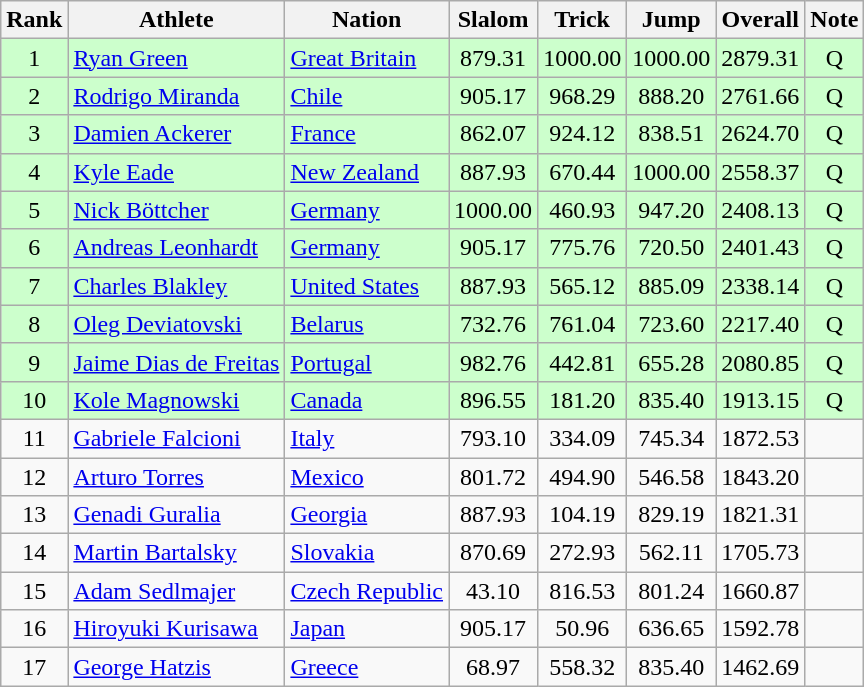<table class="wikitable sortable" style="text-align:center">
<tr>
<th>Rank</th>
<th>Athlete</th>
<th>Nation</th>
<th>Slalom</th>
<th>Trick</th>
<th>Jump</th>
<th>Overall</th>
<th>Note</th>
</tr>
<tr bgcolor=ccffcc>
<td>1</td>
<td align=left><a href='#'>Ryan Green</a></td>
<td align=left> <a href='#'>Great Britain</a></td>
<td>879.31</td>
<td>1000.00</td>
<td>1000.00</td>
<td>2879.31</td>
<td>Q</td>
</tr>
<tr bgcolor=ccffcc>
<td>2</td>
<td align=left><a href='#'>Rodrigo Miranda</a></td>
<td align=left> <a href='#'>Chile</a></td>
<td>905.17</td>
<td>968.29</td>
<td>888.20</td>
<td>2761.66</td>
<td>Q</td>
</tr>
<tr bgcolor=ccffcc>
<td>3</td>
<td align=left><a href='#'>Damien Ackerer</a></td>
<td align=left> <a href='#'>France</a></td>
<td>862.07</td>
<td>924.12</td>
<td>838.51</td>
<td>2624.70</td>
<td>Q</td>
</tr>
<tr bgcolor=ccffcc>
<td>4</td>
<td align=left><a href='#'>Kyle Eade</a></td>
<td align=left> <a href='#'>New Zealand</a></td>
<td>887.93</td>
<td>670.44</td>
<td>1000.00</td>
<td>2558.37</td>
<td>Q</td>
</tr>
<tr bgcolor=ccffcc>
<td>5</td>
<td align=left><a href='#'>Nick Böttcher</a></td>
<td align=left> <a href='#'>Germany</a></td>
<td>1000.00</td>
<td>460.93</td>
<td>947.20</td>
<td>2408.13</td>
<td>Q</td>
</tr>
<tr bgcolor=ccffcc>
<td>6</td>
<td align=left><a href='#'>Andreas Leonhardt</a></td>
<td align=left> <a href='#'>Germany</a></td>
<td>905.17</td>
<td>775.76</td>
<td>720.50</td>
<td>2401.43</td>
<td>Q</td>
</tr>
<tr bgcolor=ccffcc>
<td>7</td>
<td align=left><a href='#'>Charles Blakley</a></td>
<td align=left> <a href='#'>United States</a></td>
<td>887.93</td>
<td>565.12</td>
<td>885.09</td>
<td>2338.14</td>
<td>Q</td>
</tr>
<tr bgcolor=ccffcc>
<td>8</td>
<td align=left><a href='#'>Oleg Deviatovski</a></td>
<td align=left> <a href='#'>Belarus</a></td>
<td>732.76</td>
<td>761.04</td>
<td>723.60</td>
<td>2217.40</td>
<td>Q</td>
</tr>
<tr bgcolor=ccffcc>
<td>9</td>
<td align=left><a href='#'>Jaime Dias de Freitas</a></td>
<td align=left> <a href='#'>Portugal</a></td>
<td>982.76</td>
<td>442.81</td>
<td>655.28</td>
<td>2080.85</td>
<td>Q</td>
</tr>
<tr bgcolor=ccffcc>
<td>10</td>
<td align=left><a href='#'>Kole Magnowski</a></td>
<td align=left> <a href='#'>Canada</a></td>
<td>896.55</td>
<td>181.20</td>
<td>835.40</td>
<td>1913.15</td>
<td>Q</td>
</tr>
<tr>
<td>11</td>
<td align=left><a href='#'>Gabriele Falcioni</a></td>
<td align=left> <a href='#'>Italy</a></td>
<td>793.10</td>
<td>334.09</td>
<td>745.34</td>
<td>1872.53</td>
<td></td>
</tr>
<tr>
<td>12</td>
<td align=left><a href='#'>Arturo Torres</a></td>
<td align=left> <a href='#'>Mexico</a></td>
<td>801.72</td>
<td>494.90</td>
<td>546.58</td>
<td>1843.20</td>
<td></td>
</tr>
<tr>
<td>13</td>
<td align=left><a href='#'>Genadi Guralia</a></td>
<td align=left> <a href='#'>Georgia</a></td>
<td>887.93</td>
<td>104.19</td>
<td>829.19</td>
<td>1821.31</td>
<td></td>
</tr>
<tr>
<td>14</td>
<td align=left><a href='#'>Martin Bartalsky</a></td>
<td align=left> <a href='#'>Slovakia</a></td>
<td>870.69</td>
<td>272.93</td>
<td>562.11</td>
<td>1705.73</td>
<td></td>
</tr>
<tr>
<td>15</td>
<td align=left><a href='#'>Adam Sedlmajer</a></td>
<td align=left> <a href='#'>Czech Republic</a></td>
<td>43.10</td>
<td>816.53</td>
<td>801.24</td>
<td>1660.87</td>
<td></td>
</tr>
<tr>
<td>16</td>
<td align=left><a href='#'>Hiroyuki Kurisawa</a></td>
<td align=left> <a href='#'>Japan</a></td>
<td>905.17</td>
<td>50.96</td>
<td>636.65</td>
<td>1592.78</td>
<td></td>
</tr>
<tr>
<td>17</td>
<td align=left><a href='#'>George Hatzis</a></td>
<td align=left> <a href='#'>Greece</a></td>
<td>68.97</td>
<td>558.32</td>
<td>835.40</td>
<td>1462.69</td>
<td></td>
</tr>
</table>
